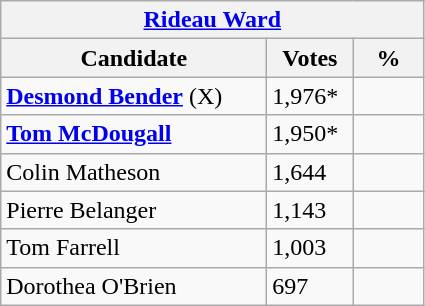<table class="wikitable">
<tr>
<th colspan="3"><a href='#'>Rideau Ward</a></th>
</tr>
<tr>
<th style="width: 170px">Candidate</th>
<th style="width: 50px">Votes</th>
<th style="width: 40px">%</th>
</tr>
<tr>
<td><strong><a href='#'>Desmond Bender</a></strong> (X)</td>
<td>1,976*</td>
<td></td>
</tr>
<tr>
<td><strong><a href='#'>Tom McDougall</a></strong></td>
<td>1,950*</td>
<td></td>
</tr>
<tr>
<td>Colin Matheson</td>
<td>1,644</td>
<td></td>
</tr>
<tr>
<td>Pierre Belanger</td>
<td>1,143</td>
<td></td>
</tr>
<tr>
<td>Tom Farrell</td>
<td>1,003</td>
<td></td>
</tr>
<tr>
<td>Dorothea O'Brien</td>
<td>697</td>
<td></td>
</tr>
</table>
